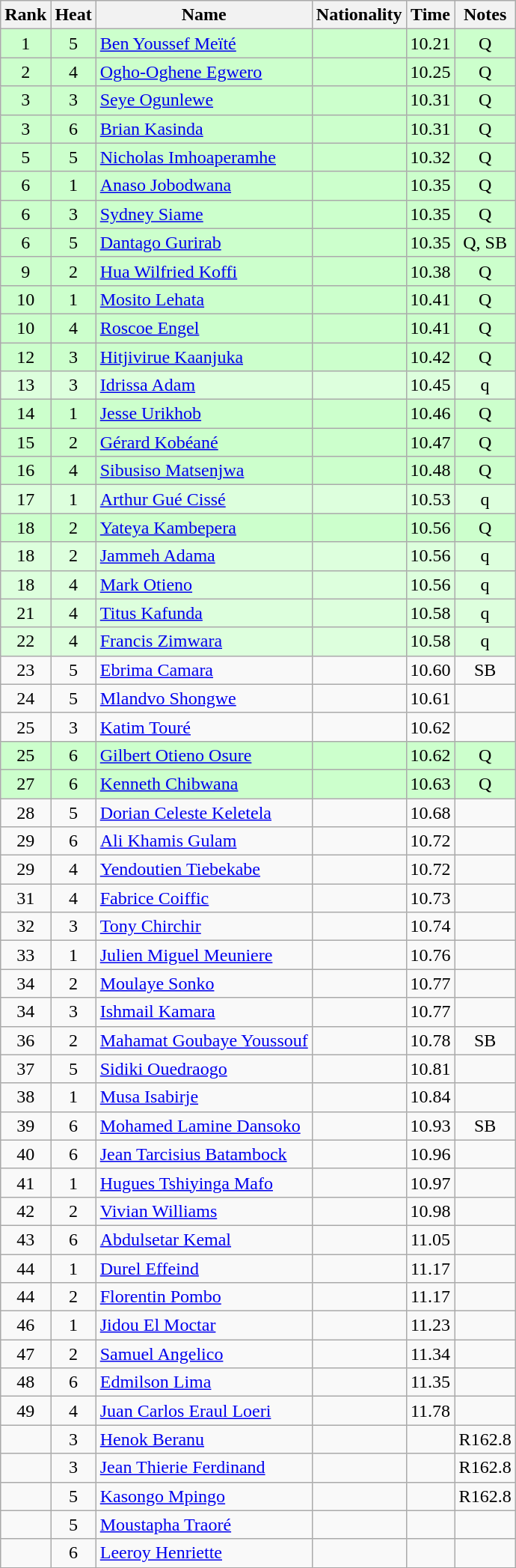<table class="wikitable sortable" style="text-align:center">
<tr>
<th>Rank</th>
<th>Heat</th>
<th>Name</th>
<th>Nationality</th>
<th>Time</th>
<th>Notes</th>
</tr>
<tr bgcolor=ccffcc>
<td>1</td>
<td>5</td>
<td align=left><a href='#'>Ben Youssef Meïté</a></td>
<td align=left></td>
<td>10.21</td>
<td>Q</td>
</tr>
<tr bgcolor=ccffcc>
<td>2</td>
<td>4</td>
<td align=left><a href='#'>Ogho-Oghene Egwero</a></td>
<td align=left></td>
<td>10.25</td>
<td>Q</td>
</tr>
<tr bgcolor=ccffcc>
<td>3</td>
<td>3</td>
<td align=left><a href='#'>Seye Ogunlewe</a></td>
<td align=left></td>
<td>10.31</td>
<td>Q</td>
</tr>
<tr bgcolor=ccffcc>
<td>3</td>
<td>6</td>
<td align=left><a href='#'>Brian Kasinda</a></td>
<td align=left></td>
<td>10.31</td>
<td>Q</td>
</tr>
<tr bgcolor=ccffcc>
<td>5</td>
<td>5</td>
<td align=left><a href='#'>Nicholas Imhoaperamhe</a></td>
<td align=left></td>
<td>10.32</td>
<td>Q</td>
</tr>
<tr bgcolor=ccffcc>
<td>6</td>
<td>1</td>
<td align=left><a href='#'>Anaso Jobodwana</a></td>
<td align=left></td>
<td>10.35</td>
<td>Q</td>
</tr>
<tr bgcolor=ccffcc>
<td>6</td>
<td>3</td>
<td align=left><a href='#'>Sydney Siame</a></td>
<td align=left></td>
<td>10.35</td>
<td>Q</td>
</tr>
<tr bgcolor=ccffcc>
<td>6</td>
<td>5</td>
<td align=left><a href='#'>Dantago Gurirab</a></td>
<td align=left></td>
<td>10.35</td>
<td>Q, SB</td>
</tr>
<tr bgcolor=ccffcc>
<td>9</td>
<td>2</td>
<td align=left><a href='#'>Hua Wilfried Koffi</a></td>
<td align=left></td>
<td>10.38</td>
<td>Q</td>
</tr>
<tr bgcolor=ccffcc>
<td>10</td>
<td>1</td>
<td align=left><a href='#'>Mosito Lehata</a></td>
<td align=left></td>
<td>10.41</td>
<td>Q</td>
</tr>
<tr bgcolor=ccffcc>
<td>10</td>
<td>4</td>
<td align=left><a href='#'>Roscoe Engel</a></td>
<td align=left></td>
<td>10.41</td>
<td>Q</td>
</tr>
<tr bgcolor=ccffcc>
<td>12</td>
<td>3</td>
<td align=left><a href='#'>Hitjivirue Kaanjuka</a></td>
<td align=left></td>
<td>10.42</td>
<td>Q</td>
</tr>
<tr bgcolor=ddffdd>
<td>13</td>
<td>3</td>
<td align=left><a href='#'>Idrissa Adam</a></td>
<td align=left></td>
<td>10.45</td>
<td>q</td>
</tr>
<tr bgcolor=ccffcc>
<td>14</td>
<td>1</td>
<td align=left><a href='#'>Jesse Urikhob</a></td>
<td align=left></td>
<td>10.46</td>
<td>Q</td>
</tr>
<tr bgcolor=ccffcc>
<td>15</td>
<td>2</td>
<td align=left><a href='#'>Gérard Kobéané</a></td>
<td align=left></td>
<td>10.47</td>
<td>Q</td>
</tr>
<tr bgcolor=ccffcc>
<td>16</td>
<td>4</td>
<td align=left><a href='#'>Sibusiso Matsenjwa</a></td>
<td align=left></td>
<td>10.48</td>
<td>Q</td>
</tr>
<tr bgcolor=ddffdd>
<td>17</td>
<td>1</td>
<td align=left><a href='#'>Arthur Gué Cissé</a></td>
<td align=left></td>
<td>10.53</td>
<td>q</td>
</tr>
<tr bgcolor=ccffcc>
<td>18</td>
<td>2</td>
<td align=left><a href='#'>Yateya Kambepera</a></td>
<td align=left></td>
<td>10.56</td>
<td>Q</td>
</tr>
<tr bgcolor=ddffdd>
<td>18</td>
<td>2</td>
<td align=left><a href='#'>Jammeh Adama</a></td>
<td align=left></td>
<td>10.56</td>
<td>q</td>
</tr>
<tr bgcolor=ddffdd>
<td>18</td>
<td>4</td>
<td align=left><a href='#'>Mark Otieno</a></td>
<td align=left></td>
<td>10.56</td>
<td>q</td>
</tr>
<tr bgcolor=ddffdd>
<td>21</td>
<td>4</td>
<td align=left><a href='#'>Titus Kafunda</a></td>
<td align=left></td>
<td>10.58</td>
<td>q</td>
</tr>
<tr bgcolor=ddffdd>
<td>22</td>
<td>4</td>
<td align=left><a href='#'>Francis Zimwara</a></td>
<td align=left></td>
<td>10.58</td>
<td>q</td>
</tr>
<tr>
<td>23</td>
<td>5</td>
<td align=left><a href='#'>Ebrima Camara</a></td>
<td align=left></td>
<td>10.60</td>
<td>SB</td>
</tr>
<tr>
<td>24</td>
<td>5</td>
<td align=left><a href='#'>Mlandvo Shongwe</a></td>
<td align=left></td>
<td>10.61</td>
<td></td>
</tr>
<tr>
<td>25</td>
<td>3</td>
<td align=left><a href='#'>Katim Touré</a></td>
<td align=left></td>
<td>10.62</td>
<td></td>
</tr>
<tr bgcolor=ccffcc>
<td>25</td>
<td>6</td>
<td align=left><a href='#'>Gilbert Otieno Osure</a></td>
<td align=left></td>
<td>10.62</td>
<td>Q</td>
</tr>
<tr bgcolor=ccffcc>
<td>27</td>
<td>6</td>
<td align=left><a href='#'>Kenneth Chibwana</a></td>
<td align=left></td>
<td>10.63</td>
<td>Q</td>
</tr>
<tr>
<td>28</td>
<td>5</td>
<td align=left><a href='#'>Dorian Celeste Keletela</a></td>
<td align=left></td>
<td>10.68</td>
<td></td>
</tr>
<tr>
<td>29</td>
<td>6</td>
<td align=left><a href='#'>Ali Khamis Gulam</a></td>
<td align=left></td>
<td>10.72</td>
<td></td>
</tr>
<tr>
<td>29</td>
<td>4</td>
<td align=left><a href='#'>Yendoutien Tiebekabe</a></td>
<td align=left></td>
<td>10.72</td>
<td></td>
</tr>
<tr>
<td>31</td>
<td>4</td>
<td align=left><a href='#'>Fabrice Coiffic</a></td>
<td align=left></td>
<td>10.73</td>
<td></td>
</tr>
<tr>
<td>32</td>
<td>3</td>
<td align=left><a href='#'>Tony Chirchir</a></td>
<td align=left></td>
<td>10.74</td>
<td></td>
</tr>
<tr>
<td>33</td>
<td>1</td>
<td align=left><a href='#'>Julien Miguel Meuniere</a></td>
<td align=left></td>
<td>10.76</td>
<td></td>
</tr>
<tr>
<td>34</td>
<td>2</td>
<td align=left><a href='#'>Moulaye Sonko</a></td>
<td align=left></td>
<td>10.77</td>
<td></td>
</tr>
<tr>
<td>34</td>
<td>3</td>
<td align=left><a href='#'>Ishmail Kamara</a></td>
<td align=left></td>
<td>10.77</td>
<td></td>
</tr>
<tr>
<td>36</td>
<td>2</td>
<td align=left><a href='#'>Mahamat Goubaye Youssouf</a></td>
<td align=left></td>
<td>10.78</td>
<td>SB</td>
</tr>
<tr>
<td>37</td>
<td>5</td>
<td align=left><a href='#'>Sidiki Ouedraogo</a></td>
<td align=left></td>
<td>10.81</td>
<td></td>
</tr>
<tr>
<td>38</td>
<td>1</td>
<td align=left><a href='#'>Musa Isabirje</a></td>
<td align=left></td>
<td>10.84</td>
<td></td>
</tr>
<tr>
<td>39</td>
<td>6</td>
<td align=left><a href='#'>Mohamed Lamine Dansoko</a></td>
<td align=left></td>
<td>10.93</td>
<td>SB</td>
</tr>
<tr>
<td>40</td>
<td>6</td>
<td align=left><a href='#'>Jean Tarcisius Batambock</a></td>
<td align=left></td>
<td>10.96</td>
<td></td>
</tr>
<tr>
<td>41</td>
<td>1</td>
<td align=left><a href='#'>Hugues Tshiyinga Mafo</a></td>
<td align=left></td>
<td>10.97</td>
<td></td>
</tr>
<tr>
<td>42</td>
<td>2</td>
<td align=left><a href='#'>Vivian Williams</a></td>
<td align=left></td>
<td>10.98</td>
<td></td>
</tr>
<tr>
<td>43</td>
<td>6</td>
<td align=left><a href='#'>Abdulsetar Kemal</a></td>
<td align=left></td>
<td>11.05</td>
<td></td>
</tr>
<tr>
<td>44</td>
<td>1</td>
<td align=left><a href='#'>Durel Effeind</a></td>
<td align=left></td>
<td>11.17</td>
<td></td>
</tr>
<tr>
<td>44</td>
<td>2</td>
<td align=left><a href='#'>Florentin Pombo</a></td>
<td align=left></td>
<td>11.17</td>
<td></td>
</tr>
<tr>
<td>46</td>
<td>1</td>
<td align=left><a href='#'>Jidou El Moctar</a></td>
<td align=left></td>
<td>11.23</td>
<td></td>
</tr>
<tr>
<td>47</td>
<td>2</td>
<td align=left><a href='#'>Samuel Angelico</a></td>
<td align=left></td>
<td>11.34</td>
<td></td>
</tr>
<tr>
<td>48</td>
<td>6</td>
<td align=left><a href='#'>Edmilson Lima</a></td>
<td align=left></td>
<td>11.35</td>
<td></td>
</tr>
<tr>
<td>49</td>
<td>4</td>
<td align=left><a href='#'>Juan Carlos Eraul Loeri</a></td>
<td align=left></td>
<td>11.78</td>
<td></td>
</tr>
<tr>
<td></td>
<td>3</td>
<td align=left><a href='#'>Henok Beranu</a></td>
<td align=left></td>
<td></td>
<td>R162.8</td>
</tr>
<tr>
<td></td>
<td>3</td>
<td align=left><a href='#'>Jean Thierie Ferdinand</a></td>
<td align=left></td>
<td></td>
<td>R162.8</td>
</tr>
<tr>
<td></td>
<td>5</td>
<td align=left><a href='#'>Kasongo Mpingo</a></td>
<td align=left></td>
<td></td>
<td>R162.8</td>
</tr>
<tr>
<td></td>
<td>5</td>
<td align=left><a href='#'>Moustapha Traoré</a></td>
<td align=left></td>
<td></td>
<td></td>
</tr>
<tr>
<td></td>
<td>6</td>
<td align=left><a href='#'>Leeroy Henriette</a></td>
<td align=left></td>
<td></td>
<td></td>
</tr>
</table>
